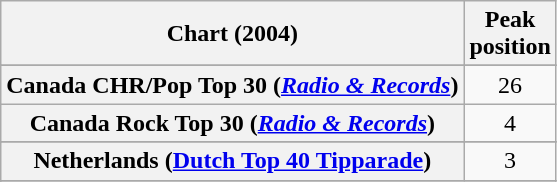<table class="wikitable sortable plainrowheaders" style="text-align:center">
<tr>
<th>Chart (2004)</th>
<th>Peak<br>position</th>
</tr>
<tr>
</tr>
<tr>
<th scope="row">Canada CHR/Pop Top 30 (<em><a href='#'>Radio & Records</a></em>)</th>
<td>26</td>
</tr>
<tr>
<th scope="row">Canada Rock Top 30 (<em><a href='#'>Radio & Records</a></em>)</th>
<td>4</td>
</tr>
<tr>
</tr>
<tr>
<th scope="row">Netherlands (<a href='#'>Dutch Top 40 Tipparade</a>)</th>
<td>3</td>
</tr>
<tr>
</tr>
<tr>
</tr>
<tr>
</tr>
<tr>
</tr>
<tr>
</tr>
<tr>
</tr>
<tr>
</tr>
<tr>
</tr>
<tr>
</tr>
</table>
